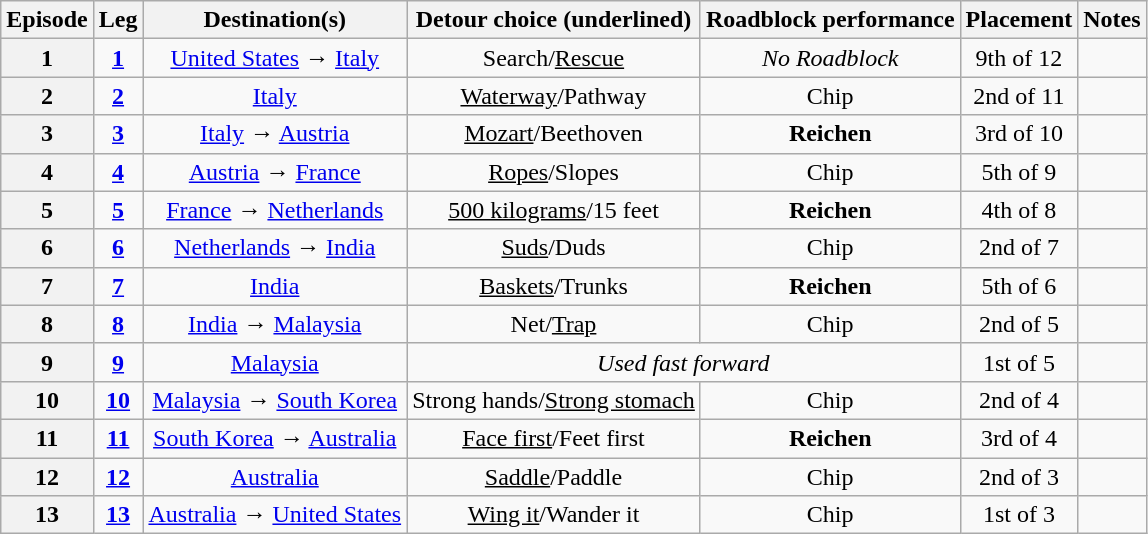<table class="wikitable unsortable" style="text-align:center;">
<tr>
<th scope="col" class="unsortable">Episode</th>
<th scope="col">Leg</th>
<th scope="col">Destination(s)</th>
<th scope="col">Detour choice (underlined)</th>
<th scope="col">Roadblock performance</th>
<th scope="col">Placement</th>
<th scope="col">Notes</th>
</tr>
<tr>
<th scope="row" style="text-align:center">1</th>
<td><strong><a href='#'>1</a></strong></td>
<td><a href='#'>United States</a> → <a href='#'>Italy</a></td>
<td>Search/<u>Rescue</u></td>
<td><em>No Roadblock</em></td>
<td>9th of 12</td>
<td></td>
</tr>
<tr>
<th scope="row" style="text-align:center">2</th>
<td><strong><a href='#'>2</a></strong></td>
<td><a href='#'>Italy</a></td>
<td><u>Waterway</u>/Pathway</td>
<td>Chip</td>
<td>2nd of 11</td>
<td></td>
</tr>
<tr>
<th scope="row" style="text-align:center">3</th>
<td><strong><a href='#'>3</a></strong></td>
<td><a href='#'>Italy</a> → <a href='#'>Austria</a></td>
<td><u>Mozart</u>/Beethoven</td>
<td><strong>Reichen</strong></td>
<td>3rd of 10</td>
<td></td>
</tr>
<tr>
<th scope="row" style="text-align:center">4</th>
<td><strong><a href='#'>4</a></strong></td>
<td><a href='#'>Austria</a> → <a href='#'>France</a></td>
<td><u>Ropes</u>/Slopes</td>
<td>Chip</td>
<td>5th of 9</td>
<td></td>
</tr>
<tr>
<th scope="row" style="text-align:center">5</th>
<td><strong><a href='#'>5</a></strong></td>
<td><a href='#'>France</a> → <a href='#'>Netherlands</a></td>
<td><u>500 kilograms</u>/15 feet</td>
<td><strong>Reichen</strong></td>
<td>4th of 8</td>
<td></td>
</tr>
<tr>
<th scope="row" style="text-align:center">6</th>
<td><strong><a href='#'>6</a></strong></td>
<td><a href='#'>Netherlands</a> → <a href='#'>India</a></td>
<td><u>Suds</u>/Duds</td>
<td>Chip</td>
<td>2nd of 7</td>
<td></td>
</tr>
<tr>
<th scope="row" style="text-align:center">7</th>
<td><strong><a href='#'>7</a></strong></td>
<td><a href='#'>India</a></td>
<td><u>Baskets</u>/Trunks</td>
<td><strong>Reichen</strong></td>
<td>5th of 6</td>
<td></td>
</tr>
<tr>
<th scope="row" style="text-align:center">8</th>
<td><strong><a href='#'>8</a></strong></td>
<td><a href='#'>India</a> → <a href='#'>Malaysia</a></td>
<td>Net/<u>Trap</u></td>
<td>Chip</td>
<td>2nd of 5</td>
<td></td>
</tr>
<tr>
<th scope="row" style="text-align:center">9</th>
<td><strong><a href='#'>9</a></strong></td>
<td><a href='#'>Malaysia</a></td>
<td colspan="2"><em>Used fast forward</em></td>
<td>1st of 5</td>
<td></td>
</tr>
<tr>
<th scope="row" style="text-align:center">10</th>
<td><strong><a href='#'>10</a></strong></td>
<td><a href='#'>Malaysia</a> → <a href='#'>South Korea</a></td>
<td>Strong hands/<u>Strong stomach</u></td>
<td>Chip</td>
<td>2nd of 4</td>
<td></td>
</tr>
<tr>
<th scope="row" style="text-align:center">11</th>
<td><strong><a href='#'>11</a></strong></td>
<td><a href='#'>South Korea</a> → <a href='#'>Australia</a></td>
<td><u>Face first</u>/Feet first</td>
<td><strong>Reichen</strong></td>
<td>3rd of 4</td>
<td></td>
</tr>
<tr>
<th scope="row" style="text-align:center">12</th>
<td><strong><a href='#'>12</a></strong></td>
<td><a href='#'>Australia</a></td>
<td><u>Saddle</u>/Paddle</td>
<td>Chip</td>
<td>2nd of 3</td>
<td></td>
</tr>
<tr>
<th scope="row" style="text-align:center">13</th>
<td><strong><a href='#'>13</a></strong></td>
<td><a href='#'>Australia</a> → <a href='#'>United States</a></td>
<td><u>Wing it</u>/Wander it</td>
<td>Chip</td>
<td>1st of 3</td>
<td></td>
</tr>
</table>
